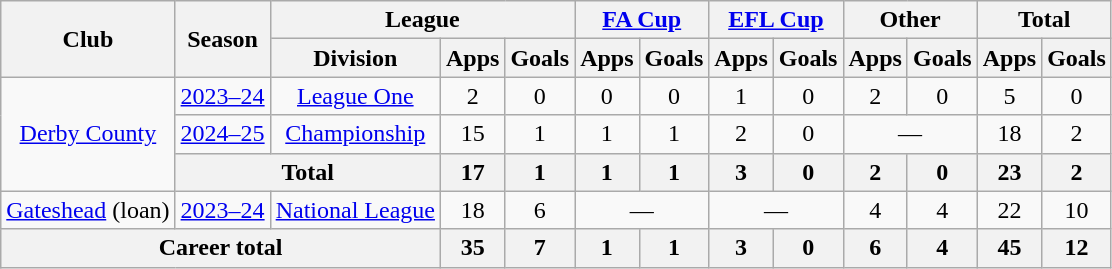<table class=wikitable style="text-align: center;">
<tr>
<th rowspan="2">Club</th>
<th rowspan="2">Season</th>
<th colspan="3">League</th>
<th colspan="2"><a href='#'>FA Cup</a></th>
<th colspan="2"><a href='#'>EFL Cup</a></th>
<th colspan="2">Other</th>
<th colspan="2">Total</th>
</tr>
<tr>
<th>Division</th>
<th>Apps</th>
<th>Goals</th>
<th>Apps</th>
<th>Goals</th>
<th>Apps</th>
<th>Goals</th>
<th>Apps</th>
<th>Goals</th>
<th>Apps</th>
<th>Goals</th>
</tr>
<tr>
<td rowspan="3"><a href='#'>Derby County</a></td>
<td><a href='#'>2023–24</a></td>
<td><a href='#'>League One</a></td>
<td>2</td>
<td>0</td>
<td>0</td>
<td>0</td>
<td>1</td>
<td>0</td>
<td>2</td>
<td>0</td>
<td>5</td>
<td>0</td>
</tr>
<tr>
<td><a href='#'>2024–25</a></td>
<td><a href='#'>Championship</a></td>
<td>15</td>
<td>1</td>
<td>1</td>
<td>1</td>
<td>2</td>
<td>0</td>
<td colspan=2>—</td>
<td>18</td>
<td>2</td>
</tr>
<tr>
<th colspan="2">Total</th>
<th>17</th>
<th>1</th>
<th>1</th>
<th>1</th>
<th>3</th>
<th>0</th>
<th>2</th>
<th>0</th>
<th>23</th>
<th>2</th>
</tr>
<tr>
<td><a href='#'>Gateshead</a> (loan)</td>
<td><a href='#'>2023–24</a></td>
<td><a href='#'>National League</a></td>
<td>18</td>
<td>6</td>
<td colspan=2>—</td>
<td colspan=2>—</td>
<td>4</td>
<td>4</td>
<td>22</td>
<td>10</td>
</tr>
<tr>
<th colspan="3">Career total</th>
<th>35</th>
<th>7</th>
<th>1</th>
<th>1</th>
<th>3</th>
<th>0</th>
<th>6</th>
<th>4</th>
<th>45</th>
<th>12</th>
</tr>
</table>
